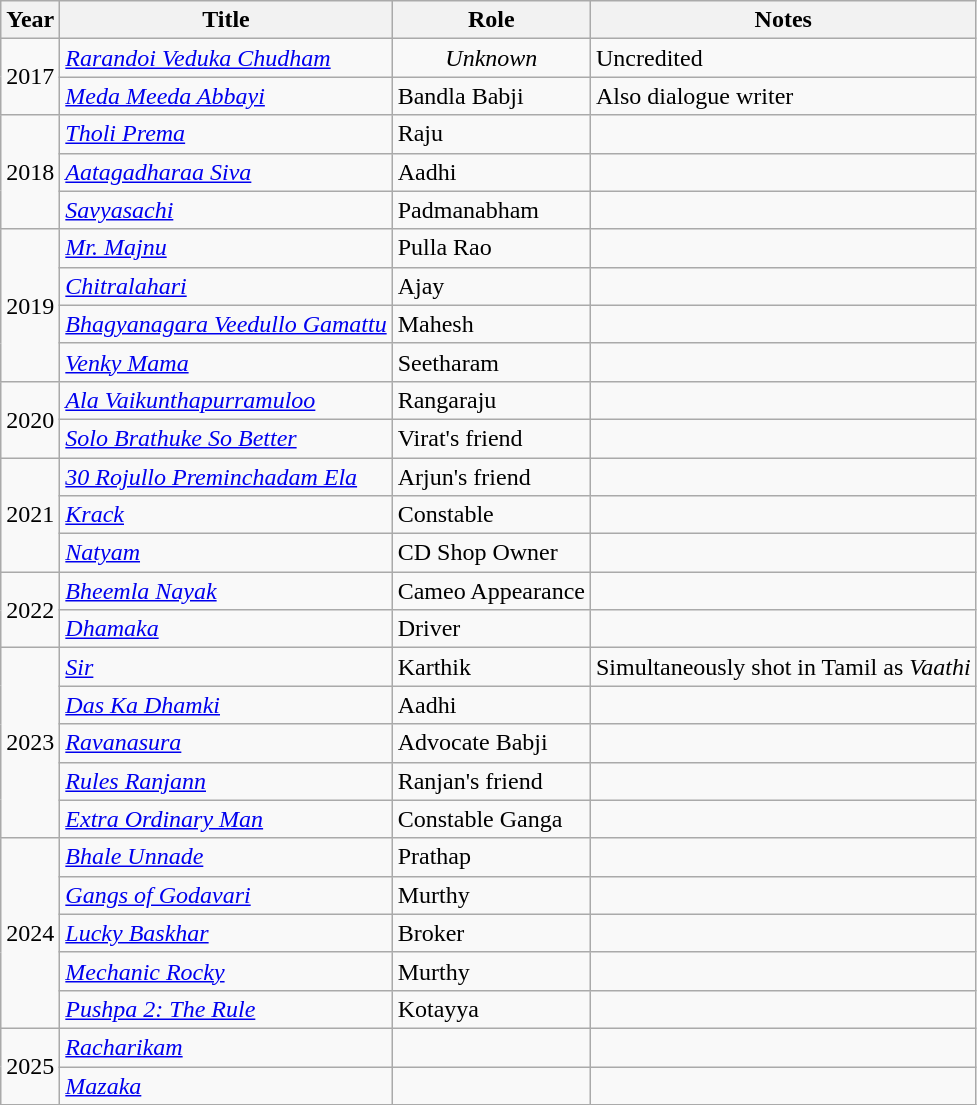<table class="wikitable sortable">
<tr>
<th>Year</th>
<th>Title</th>
<th>Role</th>
<th>Notes</th>
</tr>
<tr>
<td rowspan="2">2017</td>
<td><em><a href='#'>Rarandoi Veduka Chudham</a></em></td>
<td style="text-align: center;"><em>Unknown</em></td>
<td>Uncredited</td>
</tr>
<tr>
<td><em><a href='#'>Meda Meeda Abbayi</a></em></td>
<td>Bandla Babji</td>
<td>Also dialogue writer</td>
</tr>
<tr>
<td rowspan="3">2018</td>
<td><em><a href='#'>Tholi Prema</a></em></td>
<td>Raju</td>
<td></td>
</tr>
<tr>
<td><em><a href='#'>Aatagadharaa Siva</a></em></td>
<td>Aadhi</td>
<td></td>
</tr>
<tr>
<td><em><a href='#'>Savyasachi</a></em></td>
<td>Padmanabham</td>
<td></td>
</tr>
<tr>
<td rowspan="4">2019</td>
<td><em><a href='#'>Mr. Majnu</a></em></td>
<td>Pulla Rao</td>
<td></td>
</tr>
<tr>
<td><em><a href='#'>Chitralahari</a></em></td>
<td>Ajay</td>
<td></td>
</tr>
<tr>
<td><em><a href='#'>Bhagyanagara Veedullo Gamattu</a></em></td>
<td>Mahesh</td>
<td></td>
</tr>
<tr>
<td><em><a href='#'>Venky Mama</a></em></td>
<td>Seetharam</td>
<td></td>
</tr>
<tr>
<td rowspan="2">2020</td>
<td><em><a href='#'>Ala Vaikunthapurramuloo</a></em></td>
<td>Rangaraju</td>
<td></td>
</tr>
<tr>
<td><em><a href='#'>Solo Brathuke So Better</a></em></td>
<td>Virat's friend</td>
<td></td>
</tr>
<tr>
<td rowspan="3">2021</td>
<td><em><a href='#'>30 Rojullo Preminchadam Ela</a></em></td>
<td>Arjun's friend</td>
<td></td>
</tr>
<tr>
<td><em><a href='#'>Krack</a></em></td>
<td>Constable</td>
<td></td>
</tr>
<tr>
<td><em><a href='#'>Natyam</a></em></td>
<td>CD Shop Owner</td>
<td></td>
</tr>
<tr>
<td rowspan=2>2022</td>
<td><em><a href='#'>Bheemla Nayak</a></em></td>
<td>Cameo Appearance</td>
<td></td>
</tr>
<tr>
<td><em><a href='#'>Dhamaka</a></em></td>
<td>Driver</td>
<td></td>
</tr>
<tr>
<td rowspan="5">2023</td>
<td><em><a href='#'>Sir</a></em></td>
<td>Karthik</td>
<td>Simultaneously shot in Tamil as <em>Vaathi</em></td>
</tr>
<tr>
<td><em><a href='#'>Das Ka Dhamki</a></em></td>
<td>Aadhi</td>
<td></td>
</tr>
<tr>
<td><em><a href='#'>Ravanasura</a></em></td>
<td>Advocate Babji</td>
<td></td>
</tr>
<tr>
<td><em><a href='#'>Rules Ranjann</a></em></td>
<td>Ranjan's friend</td>
<td></td>
</tr>
<tr>
<td><em><a href='#'>Extra Ordinary Man</a></em></td>
<td>Constable Ganga</td>
<td></td>
</tr>
<tr>
<td rowspan="5">2024</td>
<td><em><a href='#'>Bhale Unnade</a></em></td>
<td>Prathap</td>
<td></td>
</tr>
<tr>
<td><em><a href='#'>Gangs of Godavari</a></em></td>
<td>Murthy</td>
<td></td>
</tr>
<tr>
<td><em><a href='#'>Lucky Baskhar</a></em></td>
<td>Broker</td>
<td></td>
</tr>
<tr>
<td><em><a href='#'>Mechanic Rocky</a></em></td>
<td>Murthy</td>
<td></td>
</tr>
<tr>
<td><em><a href='#'>Pushpa 2: The Rule</a></em></td>
<td>Kotayya</td>
<td></td>
</tr>
<tr>
<td rowspan="2">2025</td>
<td><em><a href='#'>Racharikam</a></em></td>
<td></td>
<td></td>
</tr>
<tr>
<td><em><a href='#'>Mazaka</a></em></td>
<td></td>
<td></td>
</tr>
</table>
